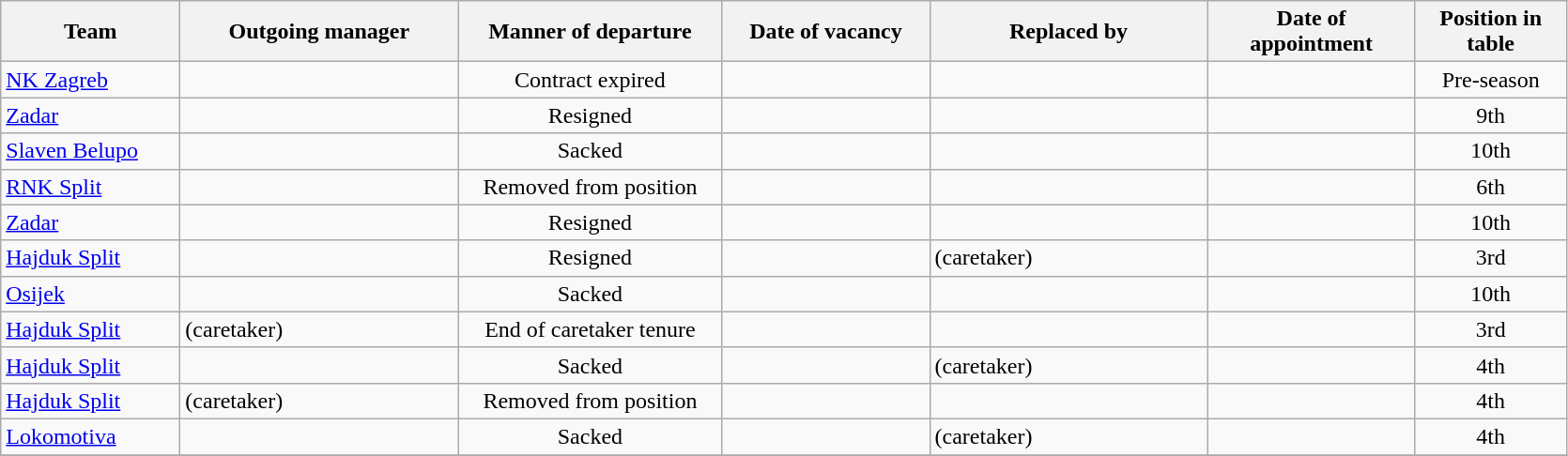<table class="wikitable sortable" style="text-align: center;">
<tr>
<th width="120">Team</th>
<th width="190">Outgoing manager</th>
<th width="180">Manner of departure</th>
<th width="140">Date of vacancy</th>
<th width="190">Replaced by</th>
<th width="140">Date of appointment</th>
<th width="100">Position in table</th>
</tr>
<tr>
<td style="text-align:left;"><a href='#'>NK Zagreb</a></td>
<td style="text-align:left;"> </td>
<td>Contract expired</td>
<td></td>
<td style="text-align:left;"> </td>
<td></td>
<td>Pre-season</td>
</tr>
<tr>
<td style="text-align:left;"><a href='#'>Zadar</a></td>
<td style="text-align:left;"> </td>
<td>Resigned</td>
<td></td>
<td style="text-align:left;"> </td>
<td></td>
<td>9th</td>
</tr>
<tr>
<td style="text-align:left;"><a href='#'>Slaven Belupo</a></td>
<td style="text-align:left;"> </td>
<td>Sacked</td>
<td></td>
<td style="text-align:left;"> </td>
<td></td>
<td>10th</td>
</tr>
<tr>
<td style="text-align:left;"><a href='#'>RNK Split</a></td>
<td style="text-align:left;"> </td>
<td>Removed from position</td>
<td></td>
<td style="text-align:left;"> </td>
<td></td>
<td>6th</td>
</tr>
<tr>
<td style="text-align:left;"><a href='#'>Zadar</a></td>
<td style="text-align:left;"> </td>
<td>Resigned</td>
<td></td>
<td style="text-align:left;"> </td>
<td></td>
<td>10th</td>
</tr>
<tr>
<td style="text-align:left;"><a href='#'>Hajduk Split</a></td>
<td style="text-align:left;"> </td>
<td>Resigned</td>
<td></td>
<td style="text-align:left;">  (caretaker)</td>
<td></td>
<td>3rd</td>
</tr>
<tr>
<td style="text-align:left;"><a href='#'>Osijek</a></td>
<td style="text-align:left;"> </td>
<td>Sacked</td>
<td></td>
<td style="text-align:left;"> </td>
<td></td>
<td>10th</td>
</tr>
<tr>
<td style="text-align:left;"><a href='#'>Hajduk Split</a></td>
<td style="text-align:left;">  (caretaker)</td>
<td>End of caretaker tenure</td>
<td></td>
<td style="text-align:left;"> </td>
<td></td>
<td>3rd</td>
</tr>
<tr>
<td style="text-align:left;"><a href='#'>Hajduk Split</a></td>
<td style="text-align:left;"> </td>
<td>Sacked</td>
<td></td>
<td style="text-align:left;">  (caretaker)</td>
<td></td>
<td>4th</td>
</tr>
<tr>
<td style="text-align:left;"><a href='#'>Hajduk Split</a></td>
<td style="text-align:left;">  (caretaker)</td>
<td>Removed from position</td>
<td></td>
<td style="text-align:left;"> </td>
<td></td>
<td>4th</td>
</tr>
<tr>
<td style="text-align:left;"><a href='#'>Lokomotiva</a></td>
<td style="text-align:left;"> </td>
<td>Sacked</td>
<td></td>
<td style="text-align:left;">  (caretaker)</td>
<td></td>
<td>4th</td>
</tr>
<tr>
</tr>
</table>
